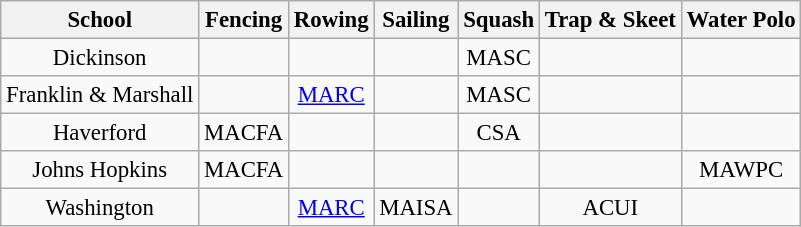<table class="wikitable" style="text-align:center; font-size:95%">
<tr>
<th>School</th>
<th>Fencing</th>
<th>Rowing</th>
<th>Sailing</th>
<th>Squash</th>
<th>Trap & Skeet</th>
<th>Water Polo</th>
</tr>
<tr>
<td>Dickinson</td>
<td></td>
<td></td>
<td></td>
<td>MASC</td>
<td></td>
<td></td>
</tr>
<tr>
<td>Franklin & Marshall</td>
<td></td>
<td><a href='#'>MARC</a></td>
<td></td>
<td>MASC</td>
<td></td>
<td></td>
</tr>
<tr>
<td>Haverford</td>
<td>MACFA</td>
<td></td>
<td></td>
<td>CSA</td>
<td></td>
<td></td>
</tr>
<tr>
<td>Johns Hopkins</td>
<td>MACFA</td>
<td></td>
<td></td>
<td></td>
<td></td>
<td>MAWPC</td>
</tr>
<tr>
<td>Washington</td>
<td></td>
<td><a href='#'>MARC</a></td>
<td>MAISA</td>
<td></td>
<td>ACUI</td>
<td></td>
</tr>
</table>
